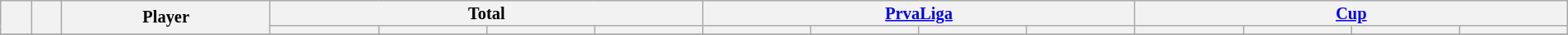<table class="wikitable sortable alternance"  style="font-size:85%; text-align:center; line-height:14px; width:100%">
<tr>
<th rowspan="2" style="vertical-align:center;"></th>
<th rowspan="2" style="vertical-align:center;"></th>
<th rowspan="2" style="vertical-align:center;">Player</th>
<th colspan="4" style="width:85px;">Total</th>
<th colspan="4" style="width:85px;"><a href='#'>PrvaLiga</a></th>
<th colspan="4" style="width:85px;"><a href='#'>Cup</a></th>
</tr>
<tr>
<th></th>
<th></th>
<th></th>
<th></th>
<th></th>
<th></th>
<th></th>
<th></th>
<th></th>
<th></th>
<th></th>
<th></th>
</tr>
<tr>
</tr>
</table>
